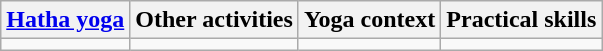<table class="wikitable">
<tr>
<th><a href='#'>Hatha yoga</a></th>
<th>Other activities</th>
<th>Yoga context</th>
<th>Practical skills</th>
</tr>
<tr>
<td></td>
<td></td>
<td></td>
<td></td>
</tr>
</table>
